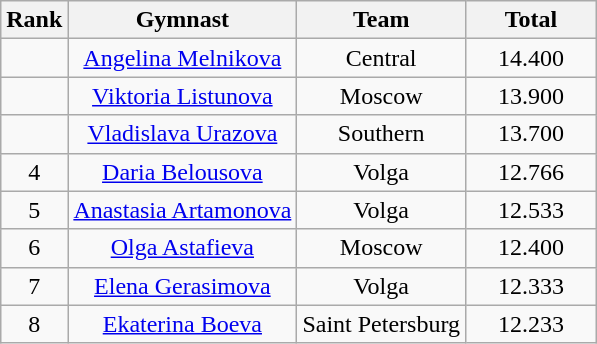<table class="wikitable" style="text-align:center">
<tr>
<th>Rank</th>
<th>Gymnast</th>
<th>Team</th>
<th style="width:5em">Total</th>
</tr>
<tr>
<td></td>
<td><a href='#'>Angelina Melnikova</a></td>
<td>Central</td>
<td>14.400</td>
</tr>
<tr>
<td></td>
<td><a href='#'>Viktoria Listunova</a></td>
<td>Moscow</td>
<td>13.900</td>
</tr>
<tr>
<td></td>
<td><a href='#'>Vladislava Urazova</a></td>
<td>Southern</td>
<td>13.700</td>
</tr>
<tr>
<td>4</td>
<td><a href='#'>Daria Belousova</a></td>
<td>Volga</td>
<td>12.766</td>
</tr>
<tr>
<td>5</td>
<td><a href='#'>Anastasia Artamonova</a></td>
<td>Volga</td>
<td>12.533</td>
</tr>
<tr>
<td>6</td>
<td><a href='#'>Olga Astafieva</a></td>
<td>Moscow</td>
<td>12.400</td>
</tr>
<tr>
<td>7</td>
<td><a href='#'>Elena Gerasimova</a></td>
<td>Volga</td>
<td>12.333</td>
</tr>
<tr>
<td>8</td>
<td><a href='#'>Ekaterina Boeva</a></td>
<td>Saint Petersburg</td>
<td>12.233</td>
</tr>
</table>
